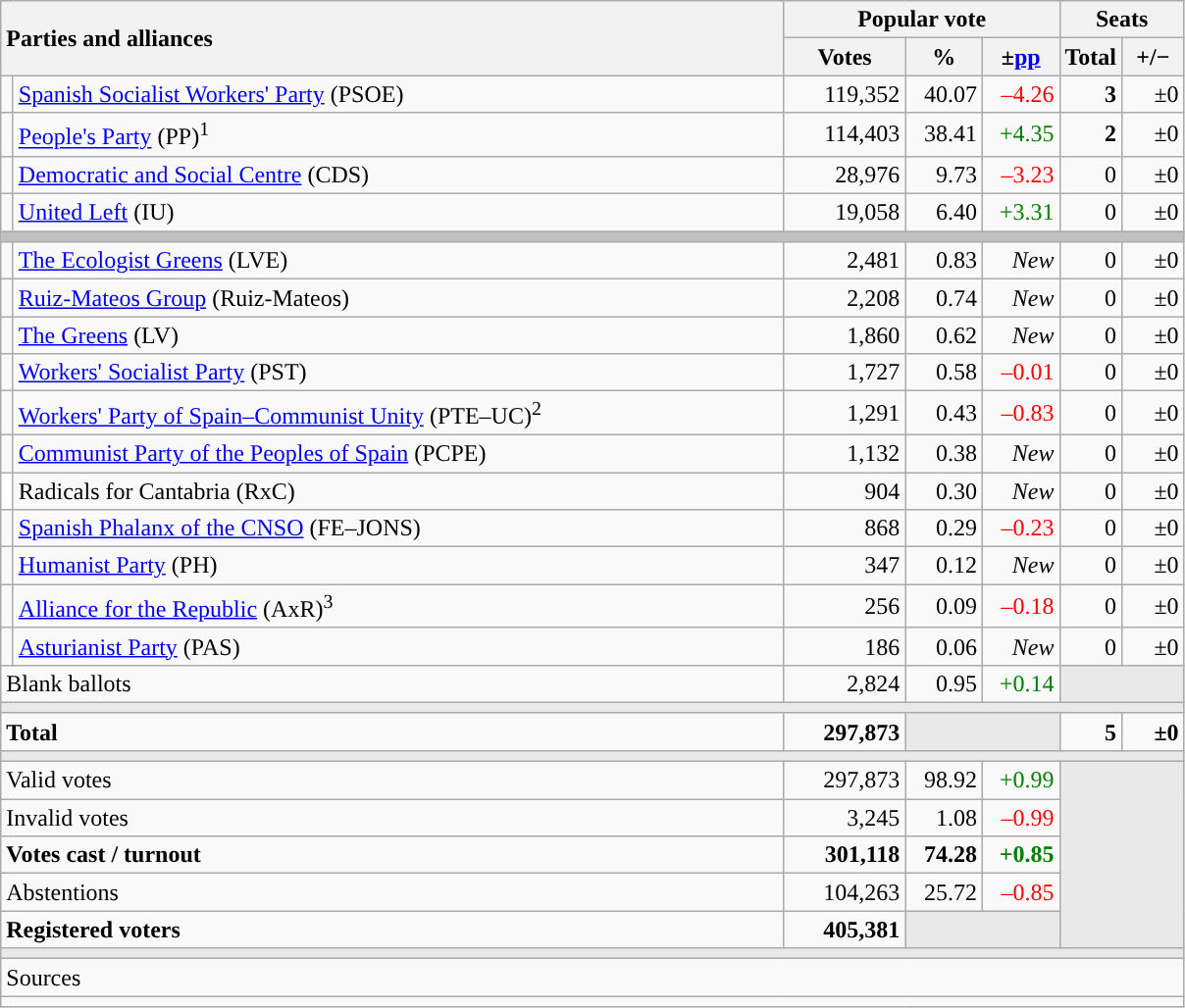<table class="wikitable" style="text-align:right;">
<tr>
<th style="text-align:left;" rowspan="2" colspan="2" width="525">Parties and alliances</th>
<th colspan="3">Popular vote</th>
<th colspan="2">Seats</th>
</tr>
<tr>
<th width="75">Votes</th>
<th width="45">%</th>
<th width="45">±<a href='#'>pp</a></th>
<th width="35">Total</th>
<th width="35">+/−</th>
</tr>
<tr>
<td width="1" style="color:inherit;background:"></td>
<td align="left"><a href='#'>Spanish Socialist Workers' Party</a> (PSOE)</td>
<td>119,352</td>
<td>40.07</td>
<td style="color:red;">–4.26</td>
<td><strong>3</strong></td>
<td>±0</td>
</tr>
<tr>
<td style="color:inherit;background:"></td>
<td align="left"><a href='#'>People's Party</a> (PP)<sup>1</sup></td>
<td>114,403</td>
<td>38.41</td>
<td style="color:green;">+4.35</td>
<td><strong>2</strong></td>
<td>±0</td>
</tr>
<tr>
<td style="color:inherit;background:"></td>
<td align="left"><a href='#'>Democratic and Social Centre</a> (CDS)</td>
<td>28,976</td>
<td>9.73</td>
<td style="color:red;">–3.23</td>
<td>0</td>
<td>±0</td>
</tr>
<tr>
<td style="color:inherit;background:"></td>
<td align="left"><a href='#'>United Left</a> (IU)</td>
<td>19,058</td>
<td>6.40</td>
<td style="color:green;">+3.31</td>
<td>0</td>
<td>±0</td>
</tr>
<tr>
<td colspan="7" bgcolor="#C0C0C0"></td>
</tr>
<tr>
<td style="color:inherit;background:"></td>
<td align="left"><a href='#'>The Ecologist Greens</a> (LVE)</td>
<td>2,481</td>
<td>0.83</td>
<td><em>New</em></td>
<td>0</td>
<td>±0</td>
</tr>
<tr>
<td style="color:inherit;background:"></td>
<td align="left"><a href='#'>Ruiz-Mateos Group</a> (Ruiz-Mateos)</td>
<td>2,208</td>
<td>0.74</td>
<td><em>New</em></td>
<td>0</td>
<td>±0</td>
</tr>
<tr>
<td style="color:inherit;background:"></td>
<td align="left"><a href='#'>The Greens</a> (LV)</td>
<td>1,860</td>
<td>0.62</td>
<td><em>New</em></td>
<td>0</td>
<td>±0</td>
</tr>
<tr>
<td style="color:inherit;background:"></td>
<td align="left"><a href='#'>Workers' Socialist Party</a> (PST)</td>
<td>1,727</td>
<td>0.58</td>
<td style="color:red;">–0.01</td>
<td>0</td>
<td>±0</td>
</tr>
<tr>
<td style="color:inherit;background:"></td>
<td align="left"><a href='#'>Workers' Party of Spain–Communist Unity</a> (PTE–UC)<sup>2</sup></td>
<td>1,291</td>
<td>0.43</td>
<td style="color:red;">–0.83</td>
<td>0</td>
<td>±0</td>
</tr>
<tr>
<td style="color:inherit;background:"></td>
<td align="left"><a href='#'>Communist Party of the Peoples of Spain</a> (PCPE)</td>
<td>1,132</td>
<td>0.38</td>
<td><em>New</em></td>
<td>0</td>
<td>±0</td>
</tr>
<tr>
<td bgcolor="white"></td>
<td align="left">Radicals for Cantabria (RxC)</td>
<td>904</td>
<td>0.30</td>
<td><em>New</em></td>
<td>0</td>
<td>±0</td>
</tr>
<tr>
<td style="color:inherit;background:"></td>
<td align="left"><a href='#'>Spanish Phalanx of the CNSO</a> (FE–JONS)</td>
<td>868</td>
<td>0.29</td>
<td style="color:red;">–0.23</td>
<td>0</td>
<td>±0</td>
</tr>
<tr>
<td style="color:inherit;background:"></td>
<td align="left"><a href='#'>Humanist Party</a> (PH)</td>
<td>347</td>
<td>0.12</td>
<td><em>New</em></td>
<td>0</td>
<td>±0</td>
</tr>
<tr>
<td style="color:inherit;background:"></td>
<td align="left"><a href='#'>Alliance for the Republic</a> (AxR)<sup>3</sup></td>
<td>256</td>
<td>0.09</td>
<td style="color:red;">–0.18</td>
<td>0</td>
<td>±0</td>
</tr>
<tr>
<td style="color:inherit;background:"></td>
<td align="left"><a href='#'>Asturianist Party</a> (PAS)</td>
<td>186</td>
<td>0.06</td>
<td><em>New</em></td>
<td>0</td>
<td>±0</td>
</tr>
<tr>
<td align="left" colspan="2">Blank ballots</td>
<td>2,824</td>
<td>0.95</td>
<td style="color:green;">+0.14</td>
<td bgcolor="#E9E9E9" colspan="2"></td>
</tr>
<tr>
<td colspan="7" bgcolor="#E9E9E9"></td>
</tr>
<tr style="font-weight:bold;">
<td align="left" colspan="2">Total</td>
<td>297,873</td>
<td bgcolor="#E9E9E9" colspan="2"></td>
<td>5</td>
<td>±0</td>
</tr>
<tr>
<td colspan="7" bgcolor="#E9E9E9"></td>
</tr>
<tr>
<td align="left" colspan="2">Valid votes</td>
<td>297,873</td>
<td>98.92</td>
<td style="color:green;">+0.99</td>
<td bgcolor="#E9E9E9" colspan="2" rowspan="5"></td>
</tr>
<tr>
<td align="left" colspan="2">Invalid votes</td>
<td>3,245</td>
<td>1.08</td>
<td style="color:red;">–0.99</td>
</tr>
<tr style="font-weight:bold;">
<td align="left" colspan="2">Votes cast / turnout</td>
<td>301,118</td>
<td>74.28</td>
<td style="color:green;">+0.85</td>
</tr>
<tr>
<td align="left" colspan="2">Abstentions</td>
<td>104,263</td>
<td>25.72</td>
<td style="color:red;">–0.85</td>
</tr>
<tr style="font-weight:bold;">
<td align="left" colspan="2">Registered voters</td>
<td>405,381</td>
<td bgcolor="#E9E9E9" colspan="2"></td>
</tr>
<tr>
<td colspan="7" bgcolor="#E9E9E9"></td>
</tr>
<tr>
<td align="left" colspan="7">Sources</td>
</tr>
<tr>
<td colspan="7" style="text-align:left; max-width:790px;"></td>
</tr>
</table>
